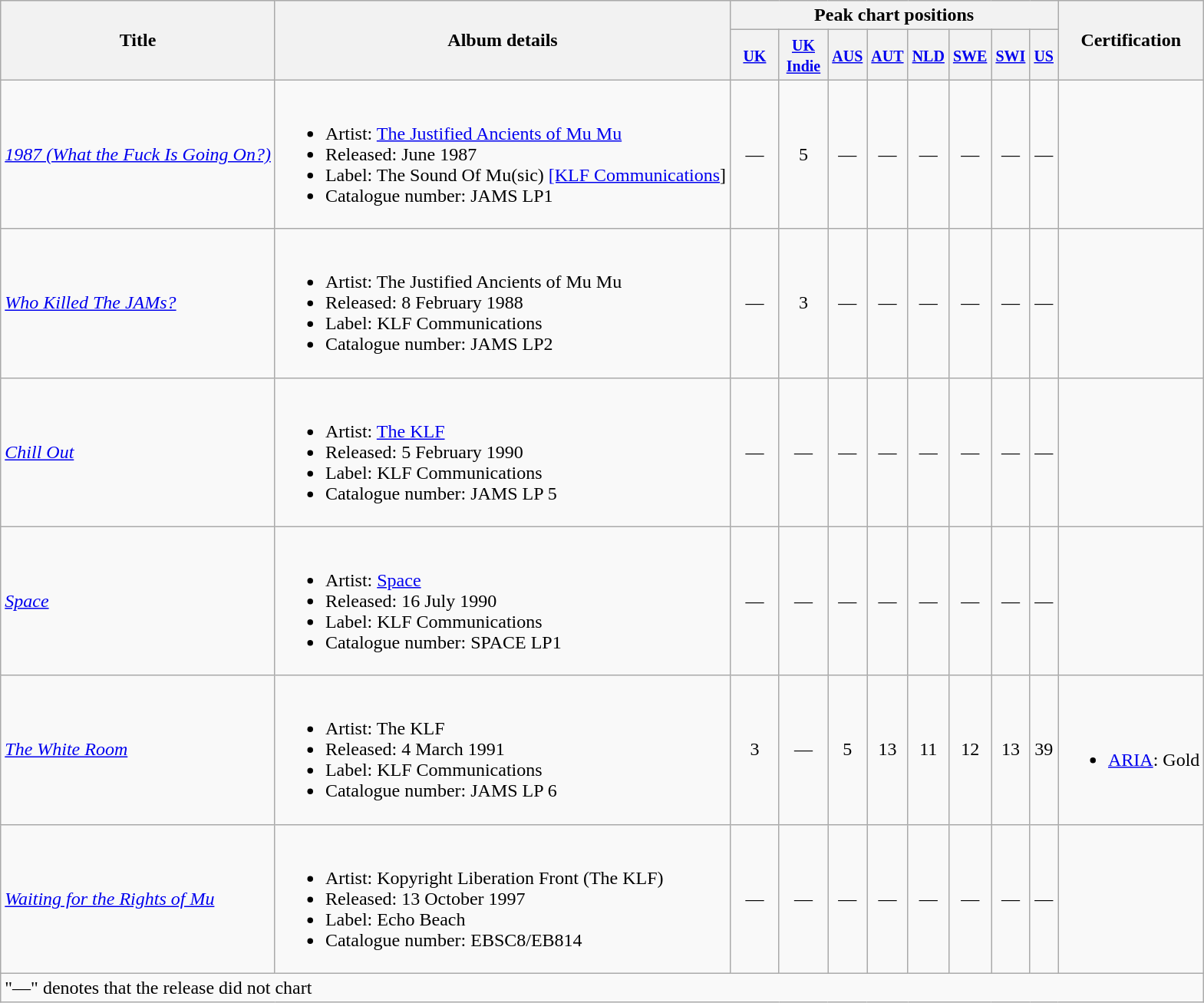<table class="wikitable">
<tr>
<th rowspan="2">Title</th>
<th rowspan="2">Album details</th>
<th colspan="8">Peak chart positions</th>
<th rowspan="2">Certification</th>
</tr>
<tr>
<th width="35"><small><a href='#'>UK</a><br></small></th>
<th width="35"><small><a href='#'>UK Indie</a></small><br></th>
<th><small><a href='#'>AUS</a><br></small></th>
<th><small><a href='#'>AUT</a><br></small></th>
<th><small><a href='#'>NLD</a><br></small></th>
<th><small><a href='#'>SWE</a><br></small></th>
<th><small><a href='#'>SWI</a><br></small></th>
<th><small><a href='#'>US</a><br></small></th>
</tr>
<tr>
<td><em><a href='#'>1987 (What the Fuck Is Going On?)</a></em></td>
<td><br><ul><li>Artist: <a href='#'>The Justified Ancients of Mu Mu</a></li><li>Released: June 1987</li><li>Label: The Sound Of Mu(sic) <a href='#'>[KLF Communications</a>]</li><li>Catalogue number: JAMS LP1</li></ul></td>
<td align="center">—</td>
<td align="center">5</td>
<td align="center">—</td>
<td align="center">—</td>
<td align="center">—</td>
<td align="center">—</td>
<td align="center">—</td>
<td align="center">—</td>
<td></td>
</tr>
<tr>
<td><em><a href='#'>Who Killed The JAMs?</a></em></td>
<td><br><ul><li>Artist: The Justified Ancients of Mu Mu</li><li>Released: 8 February 1988</li><li>Label: KLF Communications</li><li>Catalogue number: JAMS LP2</li></ul></td>
<td align="center">—</td>
<td align="center">3</td>
<td align="center">—</td>
<td align="center">—</td>
<td align="center">—</td>
<td align="center">—</td>
<td align="center">—</td>
<td align="center">—</td>
<td></td>
</tr>
<tr>
<td><em><a href='#'>Chill Out</a></em></td>
<td><br><ul><li>Artist: <a href='#'>The KLF</a></li><li>Released: 5 February 1990</li><li>Label: KLF Communications</li><li>Catalogue number: JAMS LP 5</li></ul></td>
<td align="center">—</td>
<td align="center">—</td>
<td align="center">—</td>
<td align="center">—</td>
<td align="center">—</td>
<td align="center">—</td>
<td align="center">—</td>
<td align="center">—</td>
<td></td>
</tr>
<tr>
<td><em><a href='#'>Space</a></em></td>
<td><br><ul><li>Artist: <a href='#'>Space</a></li><li>Released: 16 July 1990</li><li>Label: KLF Communications</li><li>Catalogue number: SPACE LP1</li></ul></td>
<td align="center">—</td>
<td align="center">—</td>
<td align="center">—</td>
<td align="center">—</td>
<td align="center">—</td>
<td align="center">—</td>
<td align="center">—</td>
<td align="center">—</td>
<td></td>
</tr>
<tr>
<td><em><a href='#'>The White Room</a></em></td>
<td><br><ul><li>Artist: The KLF</li><li>Released: 4 March 1991</li><li>Label: KLF Communications</li><li>Catalogue number: JAMS LP 6</li></ul></td>
<td align="center">3</td>
<td align="center">—</td>
<td align="center">5</td>
<td align="center">13</td>
<td align="center">11</td>
<td align="center">12</td>
<td align="center">13</td>
<td align="center">39</td>
<td><br><ul><li><a href='#'>ARIA</a>: Gold</li></ul></td>
</tr>
<tr>
<td><em><a href='#'>Waiting for the Rights of Mu</a></em></td>
<td><br><ul><li>Artist: Kopyright Liberation Front (The KLF)</li><li>Released: 13 October 1997</li><li>Label: Echo Beach</li><li>Catalogue number: EBSC8/EB814</li></ul></td>
<td align="center">—</td>
<td align="center">—</td>
<td align="center">—</td>
<td align="center">—</td>
<td align="center">—</td>
<td align="center">—</td>
<td align="center">—</td>
<td align="center">—</td>
<td></td>
</tr>
<tr>
<td colspan="11">"—" denotes that the release did not chart</td>
</tr>
</table>
